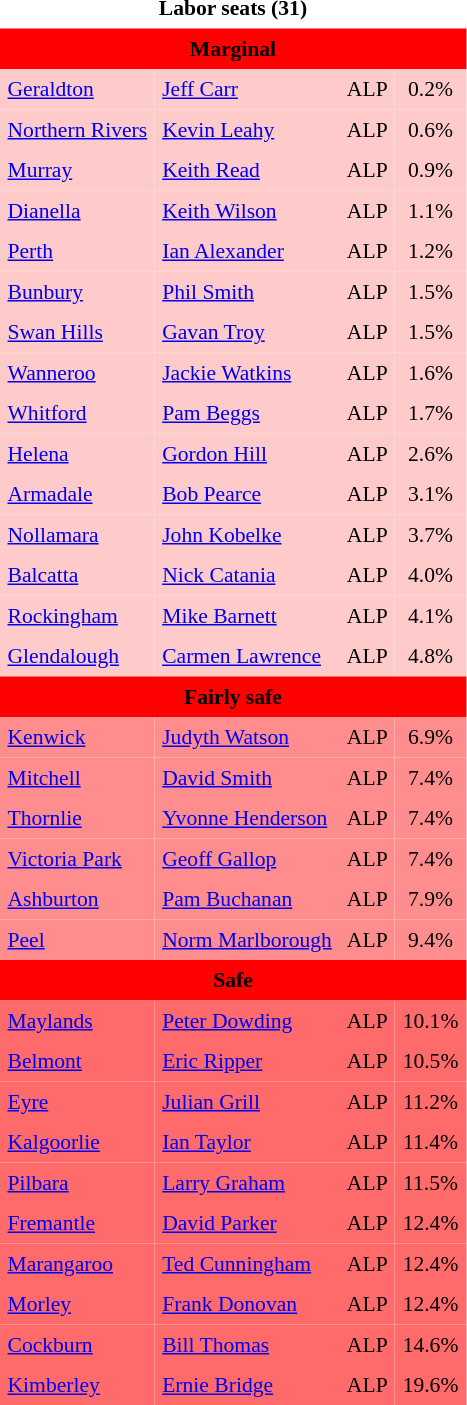<table class="toccolours" cellpadding="5" cellspacing="0" style="float:left; margin-right:.5em; margin-top:.4em; font-size:90%;">
<tr>
<td COLSPAN=4 align="center"><strong>Labor seats (31)</strong></td>
</tr>
<tr>
<td COLSPAN=4 align="center" bgcolor="red"><span><strong>Marginal</strong></span></td>
</tr>
<tr>
<td align="left" bgcolor="FFCACA"><a href='#'>Geraldton</a></td>
<td align="left" bgcolor="FFCACA"><a href='#'>Jeff Carr</a></td>
<td align="left" bgcolor="FFCACA">ALP</td>
<td align="center" bgcolor="FFCACA">0.2%</td>
</tr>
<tr>
<td align="left" bgcolor="FFCACA"><a href='#'>Northern Rivers</a></td>
<td align="left" bgcolor="FFCACA"><a href='#'>Kevin Leahy</a></td>
<td align="left" bgcolor="FFCACA">ALP</td>
<td align="center" bgcolor="FFCACA">0.6%</td>
</tr>
<tr>
<td align="left" bgcolor="FFCACA"><a href='#'>Murray</a></td>
<td align="left" bgcolor="FFCACA"><a href='#'>Keith Read</a></td>
<td align="left" bgcolor="FFCACA">ALP</td>
<td align="center" bgcolor="FFCACA">0.9%</td>
</tr>
<tr>
<td align="left" bgcolor="FFCACA"><a href='#'>Dianella</a></td>
<td align="left" bgcolor="FFCACA"><a href='#'>Keith Wilson</a></td>
<td align="left" bgcolor="FFCACA">ALP</td>
<td align="center" bgcolor="FFCACA">1.1%</td>
</tr>
<tr>
<td align="left" bgcolor="FFCACA"><a href='#'>Perth</a></td>
<td align="left" bgcolor="FFCACA"><a href='#'>Ian Alexander</a></td>
<td align="left" bgcolor="FFCACA">ALP</td>
<td align="center" bgcolor="FFCACA">1.2%</td>
</tr>
<tr>
<td align="left" bgcolor="FFCACA"><a href='#'>Bunbury</a></td>
<td align="left" bgcolor="FFCACA"><a href='#'>Phil Smith</a></td>
<td align="left" bgcolor="FFCACA">ALP</td>
<td align="center" bgcolor="FFCACA">1.5%</td>
</tr>
<tr>
<td align="left" bgcolor="FFCACA"><a href='#'>Swan Hills</a></td>
<td align="left" bgcolor="FFCACA"><a href='#'>Gavan Troy</a></td>
<td align="left" bgcolor="FFCACA">ALP</td>
<td align="center" bgcolor="FFCACA">1.5%</td>
</tr>
<tr>
<td align="left" bgcolor="FFCACA"><a href='#'>Wanneroo</a></td>
<td align="left" bgcolor="FFCACA"><a href='#'>Jackie Watkins</a></td>
<td align="left" bgcolor="FFCACA">ALP</td>
<td align="center" bgcolor="FFCACA">1.6%</td>
</tr>
<tr>
<td align="left" bgcolor="FFCACA"><a href='#'>Whitford</a></td>
<td align="left" bgcolor="FFCACA"><a href='#'>Pam Beggs</a></td>
<td align="left" bgcolor="FFCACA">ALP</td>
<td align="center" bgcolor="FFCACA">1.7%</td>
</tr>
<tr>
<td align="left" bgcolor="FFCACA"><a href='#'>Helena</a></td>
<td align="left" bgcolor="FFCACA"><a href='#'>Gordon Hill</a></td>
<td align="left" bgcolor="FFCACA">ALP</td>
<td align="center" bgcolor="FFCACA">2.6%</td>
</tr>
<tr>
<td align="left" bgcolor="FFCACA"><a href='#'>Armadale</a></td>
<td align="left" bgcolor="FFCACA"><a href='#'>Bob Pearce</a></td>
<td align="left" bgcolor="FFCACA">ALP</td>
<td align="center" bgcolor="FFCACA">3.1%</td>
</tr>
<tr>
<td align="left" bgcolor="FFCACA"><a href='#'>Nollamara</a></td>
<td align="left" bgcolor="FFCACA"><a href='#'>John Kobelke</a></td>
<td align="left" bgcolor="FFCACA">ALP</td>
<td align="center" bgcolor="FFCACA">3.7%</td>
</tr>
<tr>
<td align="left" bgcolor="FFCACA"><a href='#'>Balcatta</a></td>
<td align="left" bgcolor="FFCACA"><a href='#'>Nick Catania</a></td>
<td align="left" bgcolor="FFCACA">ALP</td>
<td align="center" bgcolor="FFCACA">4.0%</td>
</tr>
<tr>
<td align="left" bgcolor="FFCACA"><a href='#'>Rockingham</a></td>
<td align="left" bgcolor="FFCACA"><a href='#'>Mike Barnett</a></td>
<td align="left" bgcolor="FFCACA">ALP</td>
<td align="center" bgcolor="FFCACA">4.1%</td>
</tr>
<tr>
<td align="left" bgcolor="FFCACA"><a href='#'>Glendalough</a></td>
<td align="left" bgcolor="FFCACA"><a href='#'>Carmen Lawrence</a></td>
<td align="left" bgcolor="FFCACA">ALP</td>
<td align="center" bgcolor="FFCACA">4.8%</td>
</tr>
<tr>
<td COLSPAN=4 align="center" bgcolor="red"><span><strong>Fairly safe</strong></span></td>
</tr>
<tr>
<td align="left" bgcolor="FF8D8D"><a href='#'>Kenwick</a></td>
<td align="left" bgcolor="FF8D8D"><a href='#'>Judyth Watson</a></td>
<td align="left" bgcolor="FF8D8D">ALP</td>
<td align="center" bgcolor="FF8D8D">6.9%</td>
</tr>
<tr>
<td align="left" bgcolor="FF8D8D"><a href='#'>Mitchell</a></td>
<td align="left" bgcolor="FF8D8D"><a href='#'>David Smith</a></td>
<td align="left" bgcolor="FF8D8D">ALP</td>
<td align="center" bgcolor="FF8D8D">7.4%</td>
</tr>
<tr>
<td align="left" bgcolor="FF8D8D"><a href='#'>Thornlie</a></td>
<td align="left" bgcolor="FF8D8D"><a href='#'>Yvonne Henderson</a></td>
<td align="left" bgcolor="FF8D8D">ALP</td>
<td align="center" bgcolor="FF8D8D">7.4%</td>
</tr>
<tr>
<td align="left" bgcolor="FF8D8D"><a href='#'>Victoria Park</a></td>
<td align="left" bgcolor="FF8D8D"><a href='#'>Geoff Gallop</a></td>
<td align="left" bgcolor="FF8D8D">ALP</td>
<td align="center" bgcolor="FF8D8D">7.4%</td>
</tr>
<tr>
<td align="left" bgcolor="FF8D8D"><a href='#'>Ashburton</a></td>
<td align="left" bgcolor="FF8D8D"><a href='#'>Pam Buchanan</a></td>
<td align="left" bgcolor="FF8D8D">ALP</td>
<td align="center" bgcolor="FF8D8D">7.9%</td>
</tr>
<tr>
<td align="left" bgcolor="FF8D8D"><a href='#'>Peel</a></td>
<td align="left" bgcolor="FF8D8D"><a href='#'>Norm Marlborough</a></td>
<td align="left" bgcolor="FF8D8D">ALP</td>
<td align="center" bgcolor="FF8D8D">9.4%</td>
</tr>
<tr>
<td COLSPAN=4 align="center" bgcolor="red"><span><strong>Safe</strong></span></td>
</tr>
<tr>
<td align="left" bgcolor="FF6B6B"><a href='#'>Maylands</a></td>
<td align="left" bgcolor="FF6B6B"><a href='#'>Peter Dowding</a></td>
<td align="left" bgcolor="FF6B6B">ALP</td>
<td align="center" bgcolor="FF6B6B">10.1%</td>
</tr>
<tr>
<td align="left" bgcolor="FF6B6B"><a href='#'>Belmont</a></td>
<td align="left" bgcolor="FF6B6B"><a href='#'>Eric Ripper</a></td>
<td align="left" bgcolor="FF6B6B">ALP</td>
<td align="center" bgcolor="FF6B6B">10.5%</td>
</tr>
<tr>
<td align="left" bgcolor="FF6B6B"><a href='#'>Eyre</a></td>
<td align="left" bgcolor="FF6B6B"><a href='#'>Julian Grill</a></td>
<td align="left" bgcolor="FF6B6B">ALP</td>
<td align="center" bgcolor="FF6B6B">11.2%</td>
</tr>
<tr>
<td align="left" bgcolor="FF6B6B"><a href='#'>Kalgoorlie</a></td>
<td align="left" bgcolor="FF6B6B"><a href='#'>Ian Taylor</a></td>
<td align="left" bgcolor="FF6B6B">ALP</td>
<td align="center" bgcolor="FF6B6B">11.4%</td>
</tr>
<tr>
<td align="left" bgcolor="FF6B6B"><a href='#'>Pilbara</a></td>
<td align="left" bgcolor="FF6B6B"><a href='#'>Larry Graham</a></td>
<td align="left" bgcolor="FF6B6B">ALP</td>
<td align="center" bgcolor="FF6B6B">11.5%</td>
</tr>
<tr>
<td align="left" bgcolor="FF6B6B"><a href='#'>Fremantle</a></td>
<td align="left" bgcolor="FF6B6B"><a href='#'>David Parker</a></td>
<td align="left" bgcolor="FF6B6B">ALP</td>
<td align="center" bgcolor="FF6B6B">12.4%</td>
</tr>
<tr>
<td align="left" bgcolor="FF6B6B"><a href='#'>Marangaroo</a></td>
<td align="left" bgcolor="FF6B6B"><a href='#'>Ted Cunningham</a></td>
<td align="left" bgcolor="FF6B6B">ALP</td>
<td align="center" bgcolor="FF6B6B">12.4%</td>
</tr>
<tr>
<td align="left" bgcolor="FF6B6B"><a href='#'>Morley</a></td>
<td align="left" bgcolor="FF6B6B"><a href='#'>Frank Donovan</a></td>
<td align="left" bgcolor="FF6B6B">ALP</td>
<td align="center" bgcolor="FF6B6B">12.4%</td>
</tr>
<tr>
<td align="left" bgcolor="FF6B6B"><a href='#'>Cockburn</a></td>
<td align="left" bgcolor="FF6B6B"><a href='#'>Bill Thomas</a></td>
<td align="left" bgcolor="FF6B6B">ALP</td>
<td align="center" bgcolor="FF6B6B">14.6%</td>
</tr>
<tr>
<td align="left" bgcolor="FF6B6B"><a href='#'>Kimberley</a></td>
<td align="left" bgcolor="FF6B6B"><a href='#'>Ernie Bridge</a></td>
<td align="left" bgcolor="FF6B6B">ALP</td>
<td align="center" bgcolor="FF6B6B">19.6%</td>
</tr>
<tr>
</tr>
</table>
